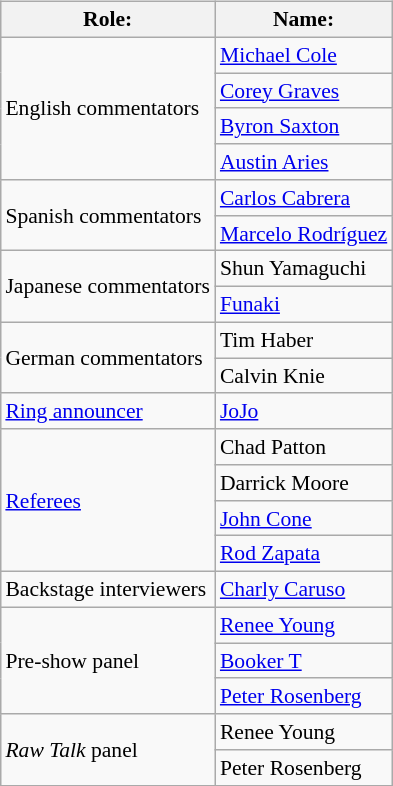<table class=wikitable style="font-size:90%; margin: 0.5em 0 0.5em 1em; float: right; clear: right;">
<tr>
<th>Role:</th>
<th>Name:</th>
</tr>
<tr>
<td rowspan=4>English commentators</td>
<td><a href='#'>Michael Cole</a> </td>
</tr>
<tr>
<td><a href='#'>Corey Graves</a> </td>
</tr>
<tr>
<td><a href='#'>Byron Saxton</a> </td>
</tr>
<tr>
<td><a href='#'>Austin Aries</a> </td>
</tr>
<tr>
<td rowspan=2>Spanish commentators</td>
<td><a href='#'>Carlos Cabrera</a></td>
</tr>
<tr>
<td><a href='#'>Marcelo Rodríguez</a></td>
</tr>
<tr>
<td rowspan=2>Japanese commentators</td>
<td>Shun Yamaguchi</td>
</tr>
<tr>
<td><a href='#'>Funaki</a></td>
</tr>
<tr>
<td rowspan=2>German commentators</td>
<td>Tim Haber</td>
</tr>
<tr>
<td>Calvin Knie</td>
</tr>
<tr>
<td rowspan=1><a href='#'>Ring announcer</a></td>
<td><a href='#'>JoJo</a></td>
</tr>
<tr>
<td rowspan=4><a href='#'>Referees</a></td>
<td>Chad Patton</td>
</tr>
<tr>
<td>Darrick Moore</td>
</tr>
<tr>
<td><a href='#'>John Cone</a></td>
</tr>
<tr>
<td><a href='#'>Rod Zapata</a></td>
</tr>
<tr>
<td rowspan=1>Backstage interviewers</td>
<td><a href='#'>Charly Caruso</a></td>
</tr>
<tr>
<td rowspan=3>Pre-show panel</td>
<td><a href='#'>Renee Young</a></td>
</tr>
<tr>
<td><a href='#'>Booker T</a></td>
</tr>
<tr>
<td><a href='#'>Peter Rosenberg</a></td>
</tr>
<tr>
<td rowspan=2><em>Raw Talk</em> panel</td>
<td>Renee Young</td>
</tr>
<tr>
<td>Peter Rosenberg</td>
</tr>
</table>
